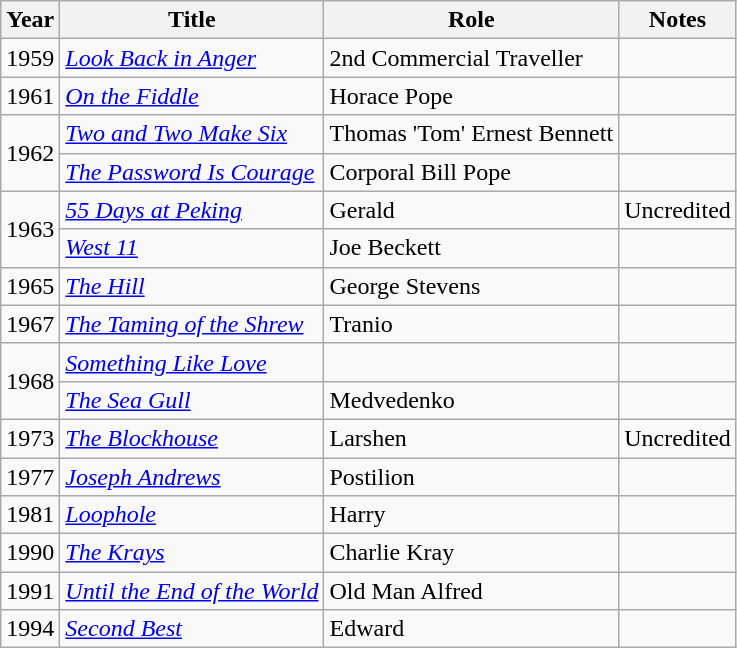<table class="wikitable">
<tr>
<th>Year</th>
<th>Title</th>
<th>Role</th>
<th>Notes</th>
</tr>
<tr>
<td>1959</td>
<td><em><a href='#'>Look Back in Anger</a></em></td>
<td>2nd Commercial Traveller</td>
<td></td>
</tr>
<tr>
<td>1961</td>
<td><em><a href='#'>On the Fiddle</a></em></td>
<td>Horace Pope</td>
<td></td>
</tr>
<tr>
<td rowspan="2">1962</td>
<td><em><a href='#'>Two and Two Make Six</a></em></td>
<td>Thomas 'Tom' Ernest Bennett</td>
<td></td>
</tr>
<tr>
<td><em><a href='#'>The Password Is Courage</a></em></td>
<td>Corporal Bill Pope</td>
<td></td>
</tr>
<tr>
<td rowspan="2">1963</td>
<td><em><a href='#'>55 Days at Peking</a></em></td>
<td>Gerald</td>
<td>Uncredited</td>
</tr>
<tr>
<td><em><a href='#'>West 11</a></em></td>
<td>Joe Beckett</td>
<td></td>
</tr>
<tr>
<td>1965</td>
<td><em><a href='#'>The Hill</a></em></td>
<td>George Stevens</td>
<td></td>
</tr>
<tr>
<td>1967</td>
<td><em><a href='#'>The Taming of the Shrew</a></em></td>
<td>Tranio</td>
<td></td>
</tr>
<tr>
<td rowspan="2">1968</td>
<td><em><a href='#'>Something Like Love</a></em></td>
<td></td>
<td></td>
</tr>
<tr>
<td><em><a href='#'>The Sea Gull</a></em></td>
<td>Medvedenko</td>
<td></td>
</tr>
<tr>
<td>1973</td>
<td><em><a href='#'>The Blockhouse</a></em></td>
<td>Larshen</td>
<td>Uncredited</td>
</tr>
<tr>
<td>1977</td>
<td><em><a href='#'>Joseph Andrews</a></em></td>
<td>Postilion</td>
<td></td>
</tr>
<tr>
<td>1981</td>
<td><em><a href='#'>Loophole</a></em></td>
<td>Harry</td>
<td></td>
</tr>
<tr>
<td>1990</td>
<td><em><a href='#'>The Krays</a></em></td>
<td>Charlie Kray</td>
<td></td>
</tr>
<tr>
<td>1991</td>
<td><em><a href='#'>Until the End of the World</a></em></td>
<td>Old Man Alfred</td>
<td></td>
</tr>
<tr>
<td>1994</td>
<td><em><a href='#'>Second Best</a></em></td>
<td>Edward</td>
<td></td>
</tr>
</table>
